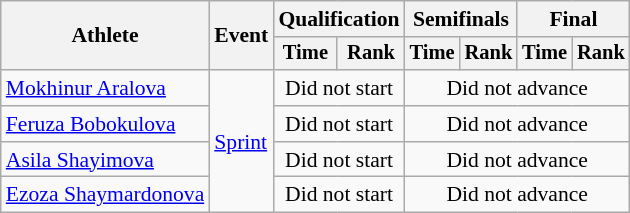<table class="wikitable" style="font-size:90%">
<tr>
<th rowspan=2>Athlete</th>
<th rowspan=2>Event</th>
<th colspan=2>Qualification</th>
<th colspan=2>Semifinals</th>
<th colspan=2>Final</th>
</tr>
<tr style="font-size:95%">
<th>Time</th>
<th>Rank</th>
<th>Time</th>
<th>Rank</th>
<th>Time</th>
<th>Rank</th>
</tr>
<tr align=center>
<td align=left><a href='#'>Mokhinur Aralova</a></td>
<td align=left rowspan=4><a href='#'>Sprint</a></td>
<td colspan=2>Did not start</td>
<td colspan=4>Did not advance</td>
</tr>
<tr align=center>
<td align=left><a href='#'>Feruza Bobokulova</a></td>
<td colspan=2>Did not start</td>
<td colspan=4>Did not advance</td>
</tr>
<tr align=center>
<td align=left><a href='#'>Asila Shayimova</a></td>
<td colspan=2>Did not start</td>
<td colspan=4>Did not advance</td>
</tr>
<tr align=center>
<td align=left><a href='#'>Ezoza Shaymardonova</a></td>
<td colspan=2>Did not start</td>
<td colspan=4>Did not advance</td>
</tr>
</table>
